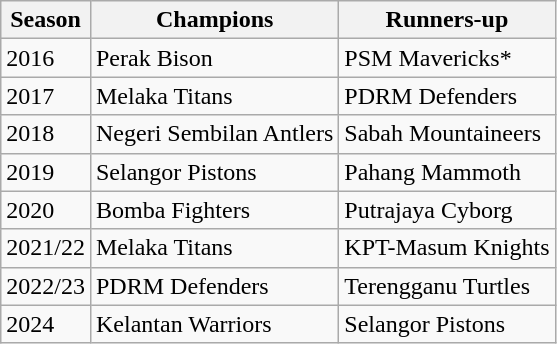<table class="wikitable sortable">
<tr>
<th>Season</th>
<th>Champions</th>
<th>Runners-up</th>
</tr>
<tr>
<td>2016</td>
<td>Perak Bison</td>
<td>PSM Mavericks*</td>
</tr>
<tr>
<td>2017</td>
<td>Melaka Titans</td>
<td>PDRM Defenders</td>
</tr>
<tr>
<td>2018</td>
<td>Negeri Sembilan Antlers</td>
<td>Sabah Mountaineers</td>
</tr>
<tr>
<td>2019</td>
<td>Selangor Pistons</td>
<td>Pahang Mammoth</td>
</tr>
<tr>
<td>2020</td>
<td>Bomba Fighters</td>
<td>Putrajaya Cyborg</td>
</tr>
<tr>
<td>2021/22</td>
<td>Melaka Titans</td>
<td>KPT-Masum Knights</td>
</tr>
<tr>
<td>2022/23</td>
<td>PDRM Defenders</td>
<td>Terengganu Turtles</td>
</tr>
<tr>
<td>2024</td>
<td>Kelantan Warriors</td>
<td>Selangor Pistons</td>
</tr>
</table>
